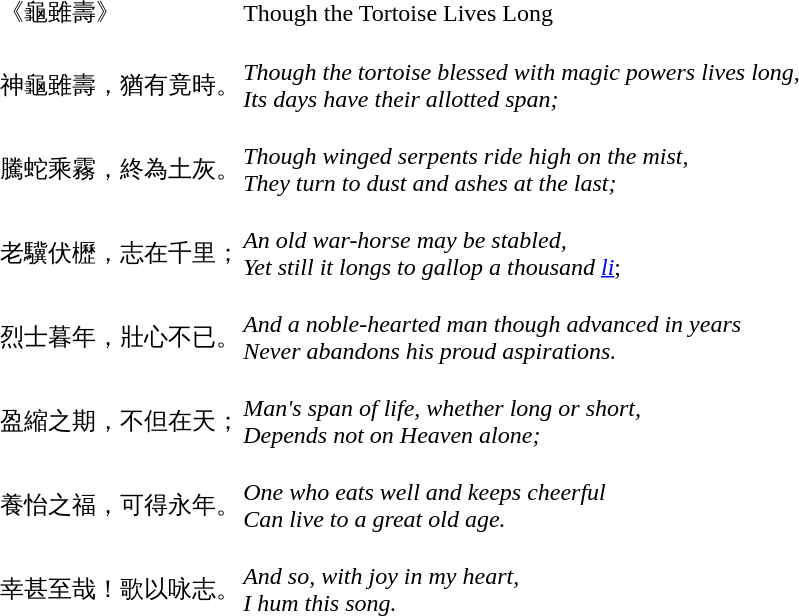<table border="0" cellpadding="0" style="margin:1em auto;">
<tr>
<td style="font-size:100%"><br>《龜雖壽》</td>
<td><br>Though the Tortoise Lives Long</td>
</tr>
<tr>
<td style="font-size:100%"><br>神龜雖壽，猶有竟時。</td>
<td><br><em>Though the tortoise blessed with magic powers lives long,</em><br>
<em>Its days have their allotted span;</em></td>
</tr>
<tr>
<td style="font-size:100%"><br>騰蛇乘霧，終為土灰。</td>
<td><br><em>Though winged serpents ride high on the mist,</em><br>
<em>They turn to dust and ashes at the last;</em></td>
</tr>
<tr>
<td style="font-size:100%"><br>老驥伏櫪，志在千里；</td>
<td><br><em>An old war-horse may be stabled,</em><br>
<em>Yet still it longs to gallop a thousand <a href='#'>li</a></em>;</td>
</tr>
<tr>
<td style="font-size:100%"><br>烈士暮年，壯心不已。</td>
<td><br><em>And a noble-hearted man though advanced in years</em><br>
<em>Never abandons his proud aspirations.</em></td>
</tr>
<tr>
<td style="font-size:100%"><br>盈縮之期，不但在天；</td>
<td><br><em>Man's span of life, whether long or short,</em><br>
<em>Depends not on Heaven alone;</em></td>
</tr>
<tr>
<td style="font-size:100%"><br>養怡之福，可得永年。</td>
<td><br><em>One who eats well and keeps cheerful</em><br>
<em>Can live to a great old age.</em></td>
</tr>
<tr>
<td style="font-size:100%"><br>幸甚至哉！歌以咏志。</td>
<td><br><em>And so, with joy in my heart,</em><br>
<em>I hum this song.</em></td>
</tr>
</table>
